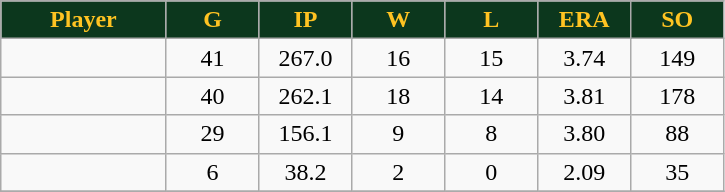<table class="wikitable sortable">
<tr>
<th style="background:#0C371D;color:#ffc322;" width="16%">Player</th>
<th style="background:#0C371D;color:#ffc322;" width="9%">G</th>
<th style="background:#0C371D;color:#ffc322;" width="9%">IP</th>
<th style="background:#0C371D;color:#ffc322;" width="9%">W</th>
<th style="background:#0C371D;color:#ffc322;" width="9%">L</th>
<th style="background:#0C371D;color:#ffc322;" width="9%">ERA</th>
<th style="background:#0C371D;color:#ffc322;" width="9%">SO</th>
</tr>
<tr align="center">
<td></td>
<td>41</td>
<td>267.0</td>
<td>16</td>
<td>15</td>
<td>3.74</td>
<td>149</td>
</tr>
<tr align="center">
<td></td>
<td>40</td>
<td>262.1</td>
<td>18</td>
<td>14</td>
<td>3.81</td>
<td>178</td>
</tr>
<tr align="center">
<td></td>
<td>29</td>
<td>156.1</td>
<td>9</td>
<td>8</td>
<td>3.80</td>
<td>88</td>
</tr>
<tr align="center">
<td></td>
<td>6</td>
<td>38.2</td>
<td>2</td>
<td>0</td>
<td>2.09</td>
<td>35</td>
</tr>
<tr align="center">
</tr>
</table>
